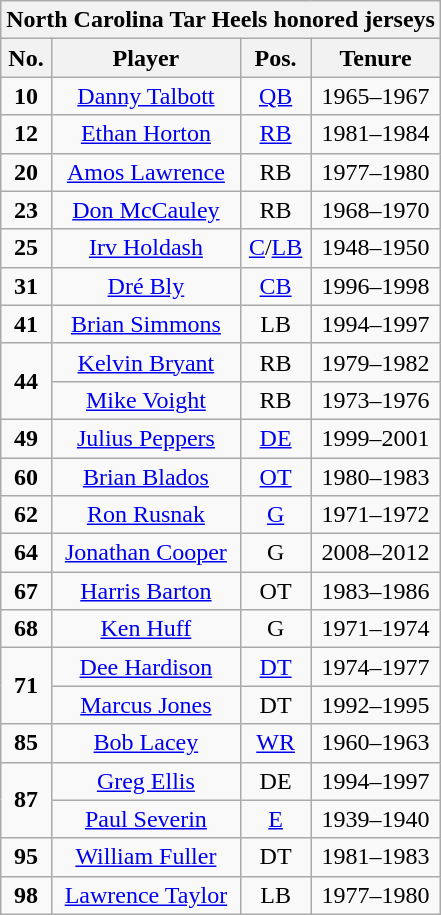<table class="wikitable" style="text-align:center">
<tr>
<th colspan=6 style =><strong>North Carolina Tar Heels honored jerseys</strong></th>
</tr>
<tr>
<th style = >No.</th>
<th style = >Player</th>
<th style = >Pos.</th>
<th style = >Tenure</th>
</tr>
<tr>
<td><strong>10</strong></td>
<td><a href='#'>Danny Talbott</a></td>
<td><a href='#'>QB</a></td>
<td>1965–1967</td>
</tr>
<tr>
<td><strong>12</strong></td>
<td><a href='#'>Ethan Horton</a></td>
<td><a href='#'>RB</a></td>
<td>1981–1984</td>
</tr>
<tr>
<td><strong>20</strong></td>
<td><a href='#'>Amos Lawrence</a></td>
<td>RB</td>
<td>1977–1980</td>
</tr>
<tr>
<td><strong>23</strong></td>
<td><a href='#'>Don McCauley</a></td>
<td>RB</td>
<td>1968–1970</td>
</tr>
<tr>
<td><strong>25</strong></td>
<td><a href='#'>Irv Holdash</a></td>
<td><a href='#'>C</a>/<a href='#'>LB</a></td>
<td>1948–1950</td>
</tr>
<tr>
<td><strong>31</strong></td>
<td><a href='#'>Dré Bly</a></td>
<td><a href='#'>CB</a></td>
<td>1996–1998</td>
</tr>
<tr>
<td><strong>41</strong></td>
<td><a href='#'>Brian Simmons</a></td>
<td>LB</td>
<td>1994–1997</td>
</tr>
<tr>
<td rowspan="2"><strong>44</strong></td>
<td><a href='#'>Kelvin Bryant</a></td>
<td>RB</td>
<td>1979–1982</td>
</tr>
<tr>
<td><a href='#'>Mike Voight</a></td>
<td>RB</td>
<td>1973–1976</td>
</tr>
<tr>
<td><strong>49</strong></td>
<td><a href='#'>Julius Peppers</a></td>
<td><a href='#'>DE</a></td>
<td>1999–2001</td>
</tr>
<tr>
<td><strong>60</strong></td>
<td><a href='#'>Brian Blados</a></td>
<td><a href='#'>OT</a></td>
<td>1980–1983</td>
</tr>
<tr>
<td><strong>62</strong></td>
<td><a href='#'>Ron Rusnak</a></td>
<td><a href='#'>G</a></td>
<td>1971–1972</td>
</tr>
<tr>
<td><strong>64</strong></td>
<td><a href='#'>Jonathan Cooper</a></td>
<td>G</td>
<td>2008–2012</td>
</tr>
<tr>
<td><strong>67</strong></td>
<td><a href='#'>Harris Barton</a></td>
<td>OT</td>
<td>1983–1986</td>
</tr>
<tr>
<td><strong>68</strong></td>
<td><a href='#'>Ken Huff</a></td>
<td>G</td>
<td>1971–1974</td>
</tr>
<tr>
<td rowspan="2"><strong>71</strong></td>
<td><a href='#'>Dee Hardison</a></td>
<td><a href='#'>DT</a></td>
<td>1974–1977</td>
</tr>
<tr>
<td><a href='#'>Marcus Jones</a></td>
<td>DT</td>
<td>1992–1995</td>
</tr>
<tr>
<td><strong>85</strong></td>
<td><a href='#'>Bob Lacey</a></td>
<td><a href='#'>WR</a></td>
<td>1960–1963</td>
</tr>
<tr>
<td rowspan="2"><strong>87</strong></td>
<td><a href='#'>Greg Ellis</a></td>
<td>DE</td>
<td>1994–1997</td>
</tr>
<tr>
<td><a href='#'>Paul Severin</a></td>
<td><a href='#'>E</a></td>
<td>1939–1940</td>
</tr>
<tr>
<td><strong>95</strong></td>
<td><a href='#'>William Fuller</a></td>
<td>DT</td>
<td>1981–1983</td>
</tr>
<tr>
<td><strong>98</strong></td>
<td><a href='#'>Lawrence Taylor</a></td>
<td>LB</td>
<td>1977–1980</td>
</tr>
</table>
